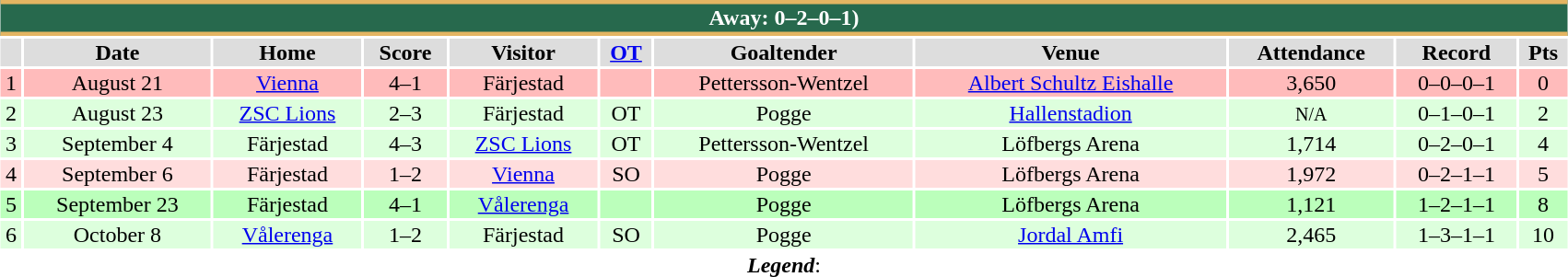<table class="toccolours collapsible collapsed" width=90% style="clear:both; margin:1em auto; text-align:center;">
<tr>
<th colspan=11 style="background:#27694D;border-top:#e4b562 3px solid;border-bottom:#e4b562 3px solid; color:white;"> Away: 0–2–0–1)</th>
</tr>
<tr align="center"  bgcolor="#dddddd">
<td><strong></strong></td>
<td><strong>Date</strong></td>
<td><strong>Home</strong></td>
<td><strong>Score</strong></td>
<td><strong>Visitor</strong></td>
<td><strong> <a href='#'>OT</a></strong></td>
<td><strong>Goaltender</strong></td>
<td><strong>Venue</strong></td>
<td><strong>Attendance</strong></td>
<td><strong>Record</strong></td>
<td><strong>Pts</strong></td>
</tr>
<tr align="center" bgcolor="#ffbbbb">
<td>1</td>
<td>August 21</td>
<td><a href='#'>Vienna</a></td>
<td>4–1</td>
<td>Färjestad</td>
<td></td>
<td>Pettersson-Wentzel</td>
<td><a href='#'>Albert Schultz Eishalle</a></td>
<td>3,650</td>
<td>0–0–0–1</td>
<td>0</td>
</tr>
<tr align="center" bgcolor="#ddffdd">
<td>2</td>
<td>August 23</td>
<td><a href='#'>ZSC Lions</a></td>
<td>2–3</td>
<td>Färjestad</td>
<td>OT</td>
<td>Pogge</td>
<td><a href='#'>Hallenstadion</a></td>
<td><small>N/A</small></td>
<td>0–1–0–1</td>
<td>2</td>
</tr>
<tr align="center" bgcolor="#ddffdd">
<td>3</td>
<td>September 4</td>
<td>Färjestad</td>
<td>4–3</td>
<td><a href='#'>ZSC Lions</a></td>
<td>OT</td>
<td>Pettersson-Wentzel</td>
<td>Löfbergs Arena</td>
<td>1,714</td>
<td>0–2–0–1</td>
<td>4</td>
</tr>
<tr align="center" bgcolor="#ffdddd">
<td>4</td>
<td>September 6</td>
<td>Färjestad</td>
<td>1–2</td>
<td><a href='#'>Vienna</a></td>
<td>SO</td>
<td>Pogge</td>
<td>Löfbergs Arena</td>
<td>1,972</td>
<td>0–2–1–1</td>
<td>5</td>
</tr>
<tr align="center" bgcolor="#bbffbb">
<td>5</td>
<td>September 23</td>
<td>Färjestad</td>
<td>4–1</td>
<td><a href='#'>Vålerenga</a></td>
<td></td>
<td>Pogge</td>
<td>Löfbergs Arena</td>
<td>1,121</td>
<td>1–2–1–1</td>
<td>8</td>
</tr>
<tr align="center" bgcolor="#ddffdd">
<td>6</td>
<td>October 8</td>
<td><a href='#'>Vålerenga</a></td>
<td>1–2</td>
<td>Färjestad</td>
<td>SO</td>
<td>Pogge</td>
<td><a href='#'>Jordal Amfi</a></td>
<td>2,465</td>
<td>1–3–1–1</td>
<td>10</td>
</tr>
<tr>
<td colspan=11><strong><em>Legend</em></strong>:    </td>
</tr>
</table>
